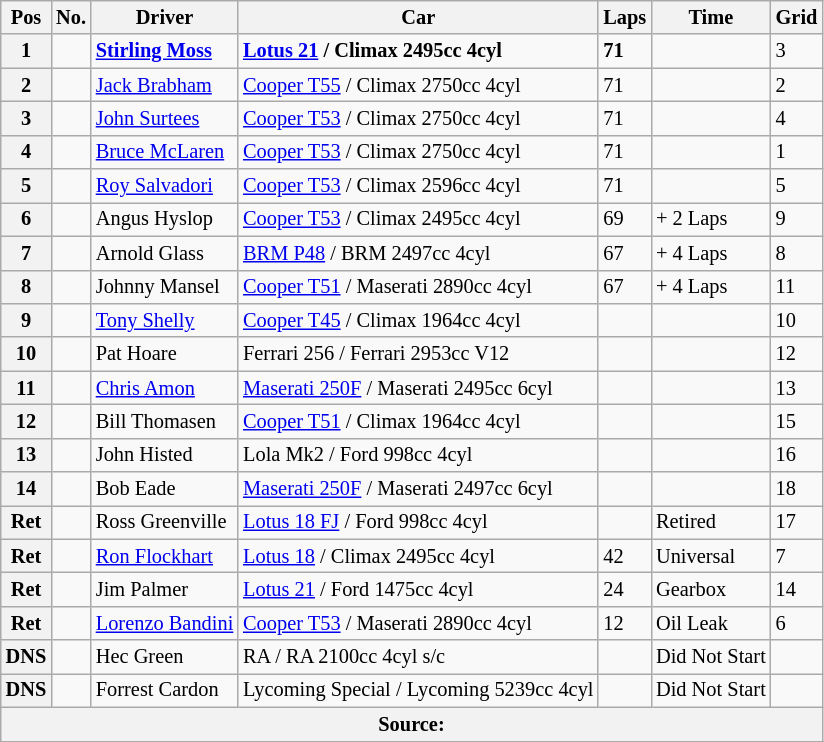<table class="wikitable" style="font-size: 85%;">
<tr>
<th>Pos</th>
<th>No.</th>
<th>Driver</th>
<th>Car</th>
<th>Laps</th>
<th>Time</th>
<th>Grid</th>
</tr>
<tr>
<th><strong>1</strong></th>
<td></td>
<td><strong> <a href='#'>Stirling Moss</a></strong></td>
<td><strong><a href='#'>Lotus 21</a> / Climax 2495cc 4cyl</strong></td>
<td><strong>71</strong></td>
<td></td>
<td>3</td>
</tr>
<tr>
<th>2</th>
<td></td>
<td> <a href='#'>Jack Brabham</a></td>
<td><a href='#'>Cooper T55</a> / Climax 2750cc 4cyl</td>
<td>71</td>
<td></td>
<td>2</td>
</tr>
<tr>
<th>3</th>
<td></td>
<td> <a href='#'>John Surtees</a></td>
<td><a href='#'>Cooper T53</a> / Climax 2750cc 4cyl</td>
<td>71</td>
<td></td>
<td>4</td>
</tr>
<tr>
<th>4</th>
<td></td>
<td> <a href='#'>Bruce McLaren</a></td>
<td><a href='#'>Cooper T53</a> / Climax 2750cc 4cyl</td>
<td>71</td>
<td></td>
<td>1</td>
</tr>
<tr>
<th>5</th>
<td></td>
<td> <a href='#'>Roy Salvadori</a></td>
<td><a href='#'>Cooper T53</a> / Climax 2596cc 4cyl</td>
<td>71</td>
<td></td>
<td>5</td>
</tr>
<tr>
<th>6</th>
<td></td>
<td> Angus Hyslop</td>
<td><a href='#'>Cooper T53</a> / Climax 2495cc 4cyl</td>
<td>69</td>
<td>+ 2 Laps</td>
<td>9</td>
</tr>
<tr>
<th>7</th>
<td></td>
<td> Arnold Glass</td>
<td><a href='#'>BRM P48</a> / BRM 2497cc 4cyl</td>
<td>67</td>
<td>+ 4 Laps</td>
<td>8</td>
</tr>
<tr>
<th>8</th>
<td></td>
<td> Johnny Mansel</td>
<td><a href='#'>Cooper T51</a> / Maserati 2890cc 4cyl</td>
<td>67</td>
<td>+ 4 Laps</td>
<td>11</td>
</tr>
<tr>
<th>9</th>
<td></td>
<td> <a href='#'>Tony Shelly</a></td>
<td><a href='#'>Cooper T45</a> / Climax 1964cc 4cyl</td>
<td></td>
<td></td>
<td>10</td>
</tr>
<tr>
<th>10</th>
<td></td>
<td> Pat Hoare</td>
<td>Ferrari 256 / Ferrari 2953cc V12</td>
<td></td>
<td></td>
<td>12</td>
</tr>
<tr>
<th>11</th>
<td></td>
<td> <a href='#'>Chris Amon</a></td>
<td><a href='#'>Maserati 250F</a> / Maserati 2495cc 6cyl</td>
<td></td>
<td></td>
<td>13</td>
</tr>
<tr>
<th>12</th>
<td></td>
<td> Bill Thomasen</td>
<td><a href='#'>Cooper T51</a> / Climax 1964cc 4cyl</td>
<td></td>
<td></td>
<td>15</td>
</tr>
<tr>
<th>13</th>
<td></td>
<td> John Histed</td>
<td>Lola Mk2 / Ford 998cc 4cyl</td>
<td></td>
<td></td>
<td>16</td>
</tr>
<tr>
<th>14</th>
<td></td>
<td> Bob Eade</td>
<td><a href='#'>Maserati 250F</a> / Maserati 2497cc 6cyl</td>
<td></td>
<td></td>
<td>18</td>
</tr>
<tr>
<th>Ret</th>
<td></td>
<td> Ross Greenville</td>
<td><a href='#'>Lotus 18 FJ</a> / Ford 998cc 4cyl</td>
<td></td>
<td>Retired</td>
<td>17</td>
</tr>
<tr>
<th>Ret</th>
<td></td>
<td> <a href='#'>Ron Flockhart</a></td>
<td><a href='#'>Lotus 18</a> / Climax 2495cc 4cyl</td>
<td>42</td>
<td>Universal</td>
<td>7</td>
</tr>
<tr>
<th>Ret</th>
<td></td>
<td> Jim Palmer</td>
<td><a href='#'>Lotus 21</a> / Ford 1475cc 4cyl</td>
<td>24</td>
<td>Gearbox</td>
<td>14</td>
</tr>
<tr>
<th>Ret</th>
<td></td>
<td> <a href='#'>Lorenzo Bandini</a></td>
<td><a href='#'>Cooper T53</a> / Maserati 2890cc 4cyl</td>
<td>12</td>
<td>Oil Leak</td>
<td>6</td>
</tr>
<tr>
<th>DNS</th>
<td></td>
<td> Hec Green</td>
<td>RA / RA 2100cc 4cyl s/c</td>
<td></td>
<td>Did Not Start</td>
<td></td>
</tr>
<tr>
<th>DNS</th>
<td></td>
<td> Forrest Cardon</td>
<td>Lycoming Special / Lycoming 5239cc 4cyl</td>
<td></td>
<td>Did Not Start</td>
<td></td>
</tr>
<tr>
<th colspan=7>Source:</th>
</tr>
<tr>
</tr>
</table>
